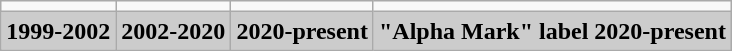<table class="wikitable sortable" style="border:1px solid #aaa">
<tr style="text-align:center;">
<th style="background:#f9f9f9;"></th>
<th style="background:#f9f9f9;"></th>
<th style="background:#f9f9f9;"></th>
<th style="background:#f9f9f9;"></th>
</tr>
<tr>
<th style="background:#ccc;">1999-2002</th>
<th style="background:#ccc;">2002-2020</th>
<th style="background:#ccc;">2020-present</th>
<th style="background:#ccc;">"Alpha Mark" label 2020-present</th>
</tr>
</table>
